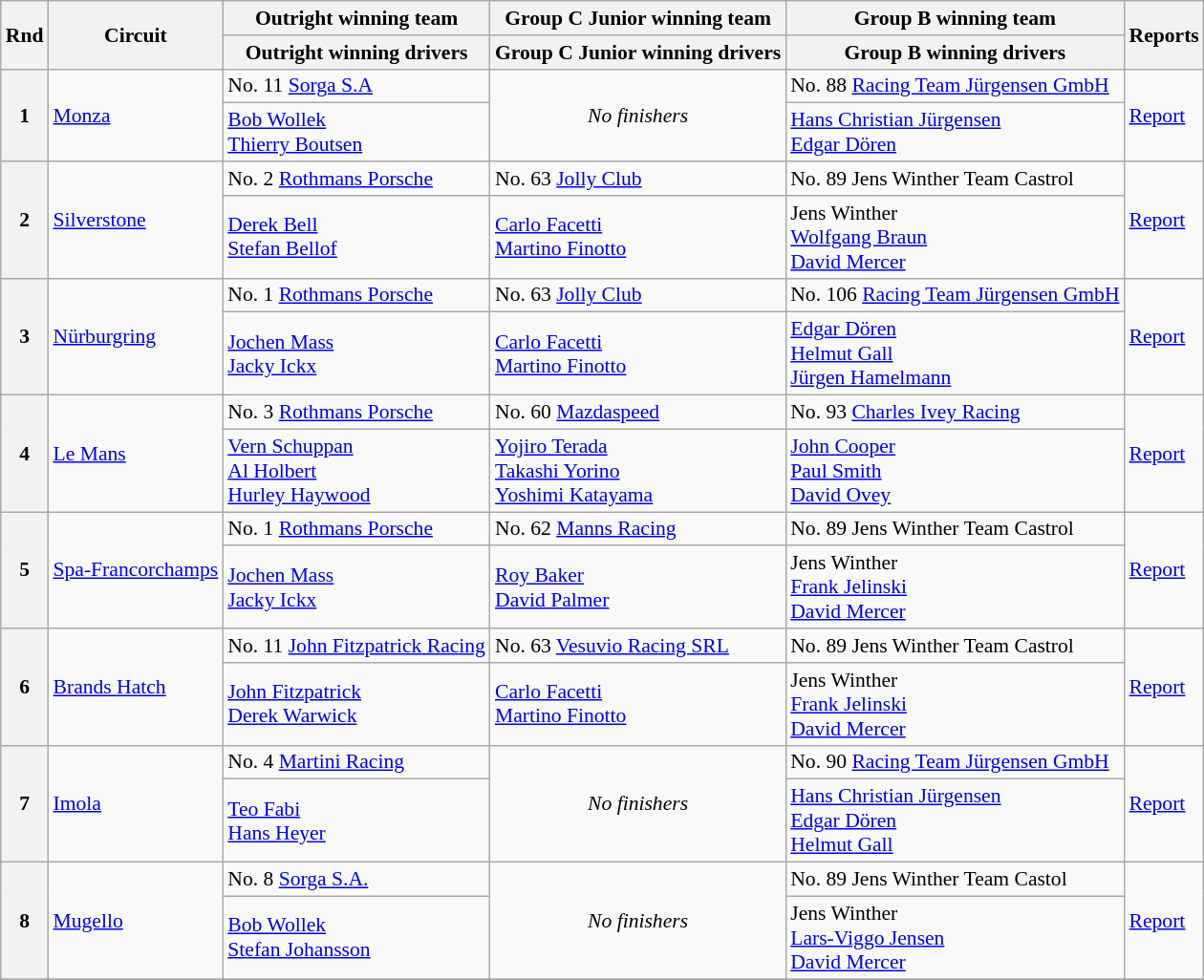<table class="wikitable" style="font-size: 90%;">
<tr>
<th rowspan=2>Rnd</th>
<th rowspan=2>Circuit</th>
<th>Outright winning team</th>
<th>Group C Junior winning team</th>
<th>Group B winning team</th>
<th rowspan=2>Reports</th>
</tr>
<tr>
<th>Outright winning drivers</th>
<th>Group C Junior winning drivers</th>
<th>Group B winning drivers</th>
</tr>
<tr>
<th rowspan=2>1</th>
<td rowspan=2><a href='#'>Monza</a></td>
<td> No. 11 <a href='#'>Sorga S.A</a></td>
<td rowspan=2 align=center><em>No finishers</em></td>
<td> No. 88 <a href='#'>Racing Team Jürgensen GmbH</a></td>
<td rowspan=2><a href='#'>Report</a></td>
</tr>
<tr>
<td> <a href='#'>Bob Wollek</a><br> <a href='#'>Thierry Boutsen</a></td>
<td> <a href='#'>Hans Christian Jürgensen</a><br> <a href='#'>Edgar Dören</a></td>
</tr>
<tr>
<th rowspan=2>2</th>
<td rowspan=2><a href='#'>Silverstone</a></td>
<td> No. 2 <a href='#'>Rothmans Porsche</a></td>
<td> No. 63 <a href='#'>Jolly Club</a></td>
<td> No. 89 Jens Winther Team Castrol</td>
<td rowspan=2><a href='#'>Report</a></td>
</tr>
<tr>
<td> <a href='#'>Derek Bell</a><br> <a href='#'>Stefan Bellof</a></td>
<td> <a href='#'>Carlo Facetti</a><br> <a href='#'>Martino Finotto</a></td>
<td> Jens Winther<br> <a href='#'>Wolfgang Braun</a><br> <a href='#'>David Mercer</a></td>
</tr>
<tr>
<th rowspan=2>3</th>
<td rowspan=2><a href='#'>Nürburgring</a></td>
<td> No. 1 <a href='#'>Rothmans Porsche</a></td>
<td> No. 63 <a href='#'>Jolly Club</a></td>
<td> No. 106 <a href='#'>Racing Team Jürgensen GmbH</a></td>
<td rowspan=2><a href='#'>Report</a></td>
</tr>
<tr>
<td> <a href='#'>Jochen Mass</a><br> <a href='#'>Jacky Ickx</a></td>
<td> <a href='#'>Carlo Facetti</a><br> <a href='#'>Martino Finotto</a></td>
<td> <a href='#'>Edgar Dören</a><br> <a href='#'>Helmut Gall</a><br> <a href='#'>Jürgen Hamelmann</a></td>
</tr>
<tr>
<th rowspan=2>4</th>
<td rowspan=2><a href='#'>Le Mans</a></td>
<td> No. 3 <a href='#'>Rothmans Porsche</a></td>
<td> No. 60 <a href='#'>Mazdaspeed</a></td>
<td> No. 93 <a href='#'>Charles Ivey Racing</a></td>
<td rowspan=2><a href='#'>Report</a></td>
</tr>
<tr>
<td> <a href='#'>Vern Schuppan</a><br> <a href='#'>Al Holbert</a><br> <a href='#'>Hurley Haywood</a></td>
<td> <a href='#'>Yojiro Terada</a><br> <a href='#'>Takashi Yorino</a><br> <a href='#'>Yoshimi Katayama</a></td>
<td> <a href='#'>John Cooper</a><br> <a href='#'>Paul Smith</a><br> <a href='#'>David Ovey</a></td>
</tr>
<tr>
<th rowspan=2>5</th>
<td rowspan=2><a href='#'>Spa-Francorchamps</a></td>
<td> No. 1 <a href='#'>Rothmans Porsche</a></td>
<td> No. 62 <a href='#'>Manns Racing</a></td>
<td> No. 89 Jens Winther Team Castrol</td>
<td rowspan=2><a href='#'>Report</a></td>
</tr>
<tr>
<td> <a href='#'>Jochen Mass</a><br> <a href='#'>Jacky Ickx</a></td>
<td> <a href='#'>Roy Baker</a><br> <a href='#'>David Palmer</a></td>
<td> Jens Winther<br> <a href='#'>Frank Jelinski</a><br> <a href='#'>David Mercer</a></td>
</tr>
<tr>
<th rowspan=2>6</th>
<td rowspan=2><a href='#'>Brands Hatch</a></td>
<td> No. 11 <a href='#'>John Fitzpatrick Racing</a></td>
<td> No. 63 <a href='#'>Vesuvio Racing SRL</a></td>
<td> No. 89 Jens Winther Team Castrol</td>
<td rowspan=2><a href='#'>Report</a></td>
</tr>
<tr>
<td> <a href='#'>John Fitzpatrick</a><br> <a href='#'>Derek Warwick</a></td>
<td> <a href='#'>Carlo Facetti</a><br> <a href='#'>Martino Finotto</a></td>
<td> Jens Winther<br> <a href='#'>Frank Jelinski</a><br> <a href='#'>David Mercer</a></td>
</tr>
<tr>
<th rowspan=2>7</th>
<td rowspan=2><a href='#'>Imola</a></td>
<td> No. 4 <a href='#'>Martini Racing</a></td>
<td rowspan=2 align=center><em>No finishers</em></td>
<td> No. 90 <a href='#'>Racing Team Jürgensen GmbH</a></td>
<td rowspan=2><a href='#'>Report</a></td>
</tr>
<tr>
<td> <a href='#'>Teo Fabi</a><br> <a href='#'>Hans Heyer</a></td>
<td> <a href='#'>Hans Christian Jürgensen</a><br> <a href='#'>Edgar Dören</a><br> <a href='#'>Helmut Gall</a></td>
</tr>
<tr>
<th rowspan=2>8</th>
<td rowspan=2><a href='#'>Mugello</a></td>
<td> No. 8 <a href='#'>Sorga S.A.</a></td>
<td rowspan=2 align=center><em>No finishers</em></td>
<td> No. 89 Jens Winther Team Castol</td>
<td rowspan=2><a href='#'>Report</a></td>
</tr>
<tr>
<td> <a href='#'>Bob Wollek</a><br> <a href='#'>Stefan Johansson</a></td>
<td> Jens Winther<br> <a href='#'>Lars-Viggo Jensen</a><br> <a href='#'>David Mercer</a></td>
</tr>
<tr>
</tr>
</table>
